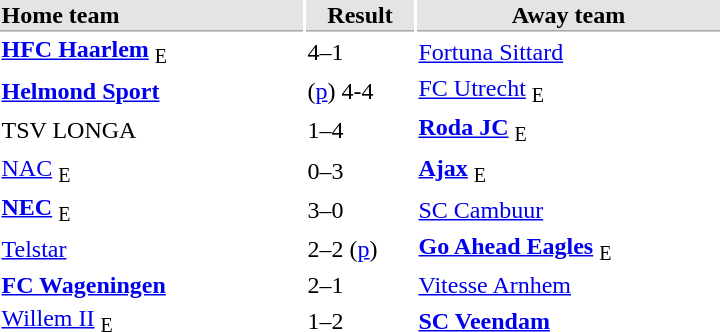<table style="float:right;">
<tr bgcolor="#E4E4E4">
<th style="border-bottom:1px solid #AAAAAA" width="200" align="left">Home team</th>
<th style="border-bottom:1px solid #AAAAAA" width="70" align="center">Result</th>
<th style="border-bottom:1px solid #AAAAAA" width="200">Away team</th>
</tr>
<tr>
<td><strong><a href='#'>HFC Haarlem</a></strong> <sub>E</sub></td>
<td>4–1</td>
<td><a href='#'>Fortuna Sittard</a></td>
</tr>
<tr>
<td><strong><a href='#'>Helmond Sport</a></strong></td>
<td>(<a href='#'>p</a>) 4-4</td>
<td><a href='#'>FC Utrecht</a> <sub>E</sub></td>
</tr>
<tr>
<td>TSV LONGA</td>
<td>1–4</td>
<td><strong><a href='#'>Roda JC</a></strong> <sub>E</sub></td>
</tr>
<tr>
<td><a href='#'>NAC</a> <sub>E</sub></td>
<td>0–3</td>
<td><strong><a href='#'>Ajax</a></strong> <sub>E</sub></td>
</tr>
<tr>
<td><strong><a href='#'>NEC</a></strong> <sub>E</sub></td>
<td>3–0</td>
<td><a href='#'>SC Cambuur</a></td>
</tr>
<tr>
<td><a href='#'>Telstar</a></td>
<td>2–2 (<a href='#'>p</a>)</td>
<td><strong><a href='#'>Go Ahead Eagles</a></strong> <sub>E</sub></td>
</tr>
<tr>
<td><strong><a href='#'>FC Wageningen</a></strong></td>
<td>2–1</td>
<td><a href='#'>Vitesse Arnhem</a></td>
</tr>
<tr>
<td><a href='#'>Willem II</a> <sub>E</sub></td>
<td>1–2</td>
<td><strong><a href='#'>SC Veendam</a></strong></td>
</tr>
</table>
